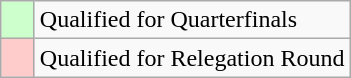<table class="wikitable">
<tr>
<td style="width: 15px; background: #CFC;"></td>
<td>Qualified for Quarterfinals</td>
</tr>
<tr>
<td style="width: 15px; background: #FCC;"></td>
<td>Qualified for Relegation Round</td>
</tr>
</table>
